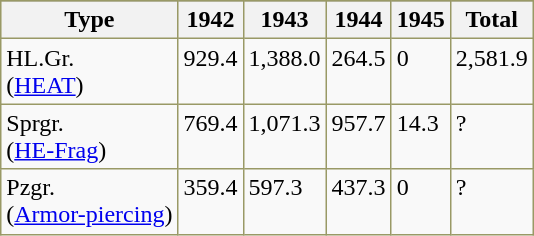<table class="wikitable">
<tr>
</tr>
<tr style="vertical-align:top; border:1px solid #996; background-color:#ddb; text-align:center;">
<th style="border:1px solid #996">Type</th>
<th style="border:1px solid #996">1942</th>
<th style="border:1px solid #996">1943</th>
<th style="border:1px solid #996">1944</th>
<th style="border:1px solid #996">1945</th>
<th style="border:1px solid #996">Total</th>
</tr>
<tr style="vertical-align:top;">
<td style="border:1px solid #996">HL.Gr.<br> (<a href='#'>HEAT</a>)</td>
<td style="border:1px solid #996">929.4</td>
<td style="border:1px solid #996">1,388.0</td>
<td style="border:1px solid #996">264.5</td>
<td style="border:1px solid #996">0</td>
<td style="border:1px solid #996">2,581.9</td>
</tr>
<tr style="vertical-align:top;">
<td style="border:1px solid #996">Sprgr.<br> (<a href='#'>HE-Frag</a>)</td>
<td style="border:1px solid #996">769.4</td>
<td style="border:1px solid #996">1,071.3</td>
<td style="border:1px solid #996">957.7</td>
<td style="border:1px solid #996">14.3</td>
<td style="border:1px solid #996">?</td>
</tr>
<tr style="vertical-align:top;">
<td style="border:1px solid #996">Pzgr.<br> (<a href='#'>Armor-piercing</a>)</td>
<td style="border:1px solid #996">359.4</td>
<td style="border:1px solid #996">597.3</td>
<td style="border:1px solid #996">437.3</td>
<td style="border:1px solid #996">0</td>
<td style="border:1px solid #996">?</td>
</tr>
</table>
